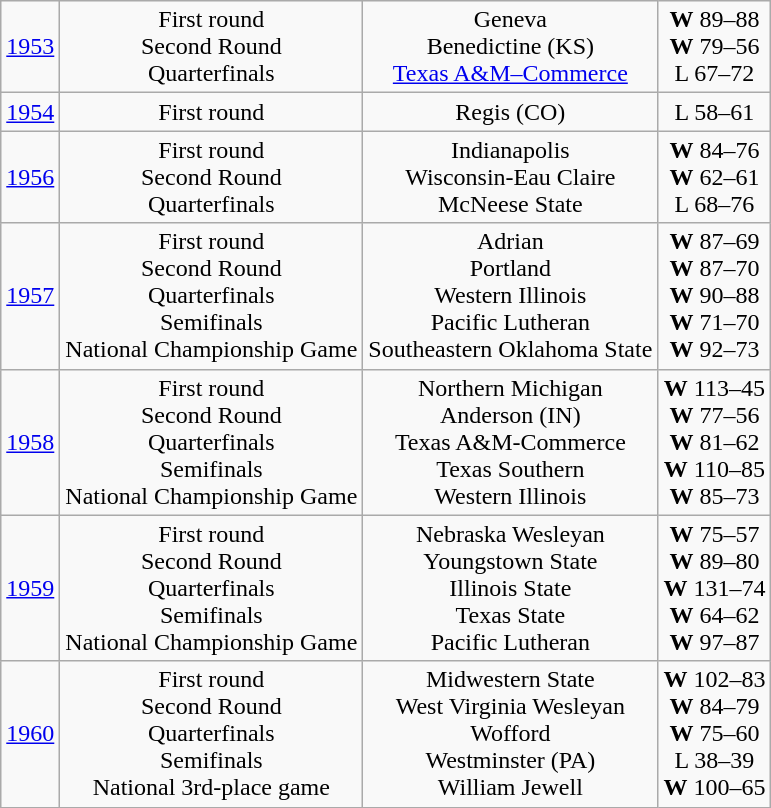<table class="wikitable">
<tr align="center">
<td><a href='#'>1953</a></td>
<td>First round<br>Second Round<br>Quarterfinals</td>
<td>Geneva<br>Benedictine (KS)<br><a href='#'>Texas A&M–Commerce</a></td>
<td><strong>W</strong> 89–88<br><strong>W</strong> 79–56<br>L 67–72</td>
</tr>
<tr align="center">
<td><a href='#'>1954</a></td>
<td>First round</td>
<td>Regis (CO)</td>
<td>L 58–61</td>
</tr>
<tr align="center">
<td><a href='#'>1956</a></td>
<td>First round<br>Second Round<br>Quarterfinals</td>
<td>Indianapolis<br>Wisconsin-Eau Claire<br>McNeese State</td>
<td><strong>W</strong> 84–76<br><strong>W</strong> 62–61<br>L 68–76</td>
</tr>
<tr align="center">
<td><a href='#'>1957</a></td>
<td>First round<br>Second Round<br>Quarterfinals<br>Semifinals<br>National Championship Game</td>
<td>Adrian<br>Portland<br>Western Illinois<br>Pacific Lutheran<br>Southeastern Oklahoma State</td>
<td><strong>W</strong> 87–69<br><strong>W</strong> 87–70<br><strong>W</strong> 90–88<br><strong>W</strong> 71–70<br><strong>W</strong> 92–73</td>
</tr>
<tr align="center">
<td><a href='#'>1958</a></td>
<td>First round<br>Second Round<br>Quarterfinals<br>Semifinals<br>National Championship Game</td>
<td>Northern Michigan<br>Anderson (IN)<br>Texas A&M-Commerce<br>Texas Southern<br>Western Illinois</td>
<td><strong>W</strong> 113–45<br><strong>W</strong> 77–56<br><strong>W</strong> 81–62<br><strong>W</strong> 110–85<br><strong>W</strong> 85–73</td>
</tr>
<tr align="center">
<td><a href='#'>1959</a></td>
<td>First round<br>Second Round<br>Quarterfinals<br>Semifinals<br>National Championship Game</td>
<td>Nebraska Wesleyan<br>Youngstown State<br>Illinois State<br>Texas State<br>Pacific Lutheran</td>
<td><strong>W</strong> 75–57<br><strong>W</strong> 89–80<br><strong>W</strong> 131–74<br><strong>W</strong> 64–62<br><strong>W</strong> 97–87</td>
</tr>
<tr align="center">
<td><a href='#'>1960</a></td>
<td>First round<br>Second Round<br>Quarterfinals<br>Semifinals<br>National 3rd-place game</td>
<td>Midwestern State<br>West Virginia Wesleyan<br>Wofford<br>Westminster (PA)<br>William Jewell</td>
<td><strong>W</strong> 102–83<br><strong>W</strong> 84–79<br><strong>W</strong> 75–60<br>L 38–39<br><strong>W</strong> 100–65</td>
</tr>
</table>
